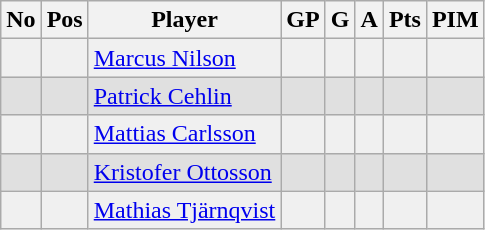<table class="wikitable sortable">
<tr>
<th>No</th>
<th>Pos</th>
<th>Player</th>
<th>GP</th>
<th>G</th>
<th>A</th>
<th>Pts</th>
<th>PIM</th>
</tr>
<tr bgcolor="#f0f0f0">
<td></td>
<td></td>
<td> <a href='#'>Marcus Nilson</a></td>
<td></td>
<td></td>
<td></td>
<td></td>
<td></td>
</tr>
<tr bgcolor="#e0e0e0">
<td></td>
<td></td>
<td> <a href='#'>Patrick Cehlin</a></td>
<td></td>
<td></td>
<td></td>
<td></td>
<td></td>
</tr>
<tr bgcolor="#f0f0f0">
<td></td>
<td></td>
<td> <a href='#'>Mattias Carlsson</a></td>
<td></td>
<td></td>
<td></td>
<td></td>
<td></td>
</tr>
<tr bgcolor="#e0e0e0">
<td></td>
<td></td>
<td> <a href='#'>Kristofer Ottosson</a></td>
<td></td>
<td></td>
<td></td>
<td></td>
<td></td>
</tr>
<tr bgcolor="#f0f0f0">
<td></td>
<td></td>
<td> <a href='#'>Mathias Tjärnqvist</a></td>
<td></td>
<td></td>
<td></td>
<td></td>
<td></td>
</tr>
</table>
